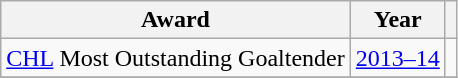<table class="wikitable">
<tr>
<th>Award</th>
<th>Year</th>
<th></th>
</tr>
<tr>
<td><a href='#'>CHL</a> Most Outstanding Goaltender</td>
<td><a href='#'>2013–14</a></td>
<td></td>
</tr>
<tr>
</tr>
</table>
